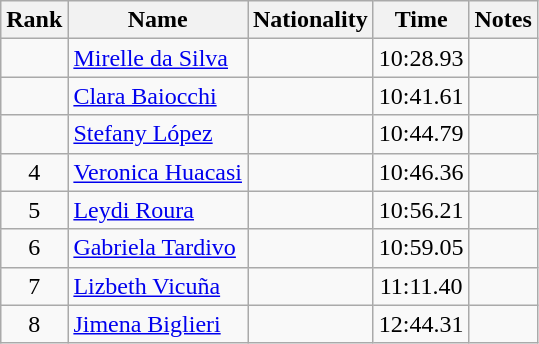<table class="wikitable sortable" style="text-align:center">
<tr>
<th>Rank</th>
<th>Name</th>
<th>Nationality</th>
<th>Time</th>
<th>Notes</th>
</tr>
<tr>
<td></td>
<td align=left><a href='#'>Mirelle da Silva</a></td>
<td align=left></td>
<td>10:28.93</td>
<td></td>
</tr>
<tr>
<td></td>
<td align=left><a href='#'>Clara Baiocchi</a></td>
<td align=left></td>
<td>10:41.61</td>
<td></td>
</tr>
<tr>
<td></td>
<td align=left><a href='#'>Stefany López</a></td>
<td align=left></td>
<td>10:44.79</td>
<td></td>
</tr>
<tr>
<td>4</td>
<td align=left><a href='#'>Veronica Huacasi</a></td>
<td align=left></td>
<td>10:46.36</td>
<td></td>
</tr>
<tr>
<td>5</td>
<td align=left><a href='#'>Leydi Roura</a></td>
<td align=left></td>
<td>10:56.21</td>
<td></td>
</tr>
<tr>
<td>6</td>
<td align=left><a href='#'>Gabriela Tardivo</a></td>
<td align=left></td>
<td>10:59.05</td>
<td></td>
</tr>
<tr>
<td>7</td>
<td align=left><a href='#'>Lizbeth Vicuña</a></td>
<td align=left></td>
<td>11:11.40</td>
<td></td>
</tr>
<tr>
<td>8</td>
<td align=left><a href='#'>Jimena Biglieri</a></td>
<td align=left></td>
<td>12:44.31</td>
<td></td>
</tr>
</table>
